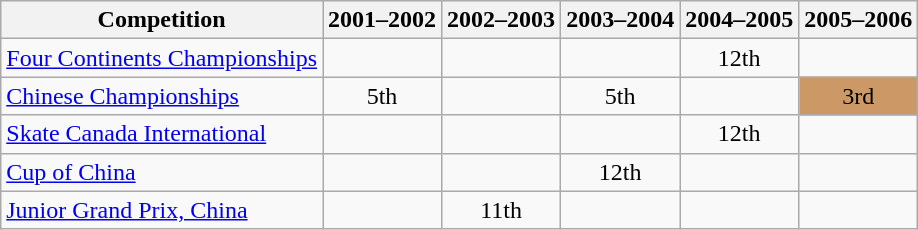<table class="wikitable">
<tr>
<th>Competition</th>
<th>2001–2002</th>
<th>2002–2003</th>
<th>2003–2004</th>
<th>2004–2005</th>
<th>2005–2006</th>
</tr>
<tr>
<td><a href='#'>Four Continents Championships</a></td>
<td></td>
<td></td>
<td></td>
<td align="center">12th</td>
<td></td>
</tr>
<tr>
<td><a href='#'>Chinese Championships</a></td>
<td align="center">5th</td>
<td></td>
<td align="center">5th</td>
<td></td>
<td align="center" bgcolor="#cc9966">3rd</td>
</tr>
<tr>
<td><a href='#'>Skate Canada International</a></td>
<td></td>
<td></td>
<td></td>
<td align="center">12th</td>
<td></td>
</tr>
<tr>
<td><a href='#'>Cup of China</a></td>
<td></td>
<td></td>
<td align="center">12th</td>
<td></td>
<td></td>
</tr>
<tr>
<td><a href='#'>Junior Grand Prix, China</a></td>
<td></td>
<td align="center">11th</td>
<td></td>
<td></td>
<td></td>
</tr>
</table>
